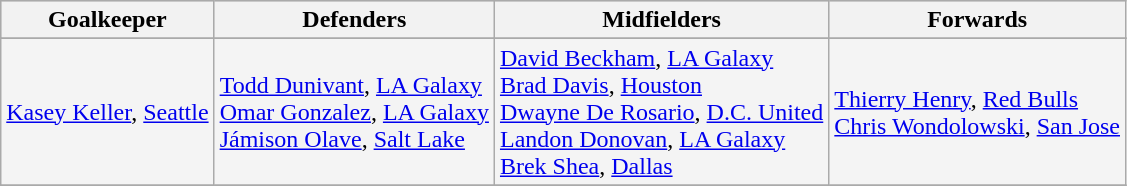<table class="wikitable">
<tr style="background:#cccccc;">
<th>Goalkeeper</th>
<th>Defenders</th>
<th>Midfielders</th>
<th>Forwards</th>
</tr>
<tr>
</tr>
<tr style="background:#f4f4f4;">
<td> <a href='#'>Kasey Keller</a>, <a href='#'>Seattle</a></td>
<td> <a href='#'>Todd Dunivant</a>, <a href='#'>LA Galaxy</a><br> <a href='#'>Omar Gonzalez</a>, <a href='#'>LA Galaxy</a> <br> <a href='#'>Jámison Olave</a>, <a href='#'>Salt Lake</a></td>
<td> <a href='#'>David Beckham</a>, <a href='#'>LA Galaxy</a><br>  <a href='#'>Brad Davis</a>, <a href='#'>Houston</a><br> <a href='#'>Dwayne De Rosario</a>, <a href='#'>D.C. United</a> <br> <a href='#'>Landon Donovan</a>, <a href='#'>LA Galaxy</a> <br> <a href='#'>Brek Shea</a>, <a href='#'>Dallas</a></td>
<td> <a href='#'>Thierry Henry</a>, <a href='#'>Red Bulls</a><br> <a href='#'>Chris Wondolowski</a>, <a href='#'>San Jose</a></td>
</tr>
<tr style="background:#f4f4f4;">
</tr>
</table>
